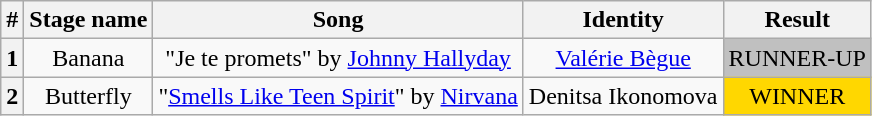<table class="wikitable plainrowheaders" style="text-align: center;">
<tr>
<th>#</th>
<th>Stage name</th>
<th>Song</th>
<th>Identity</th>
<th>Result</th>
</tr>
<tr>
<th>1</th>
<td>Banana</td>
<td>"Je te promets" by <a href='#'>Johnny Hallyday</a></td>
<td><a href='#'>Valérie Bègue</a></td>
<td bgcolor="silver">RUNNER-UP</td>
</tr>
<tr>
<th>2</th>
<td>Butterfly</td>
<td>"<a href='#'>Smells Like Teen Spirit</a>" by <a href='#'>Nirvana</a></td>
<td>Denitsa Ikonomova</td>
<td bgcolor="gold">WINNER</td>
</tr>
</table>
